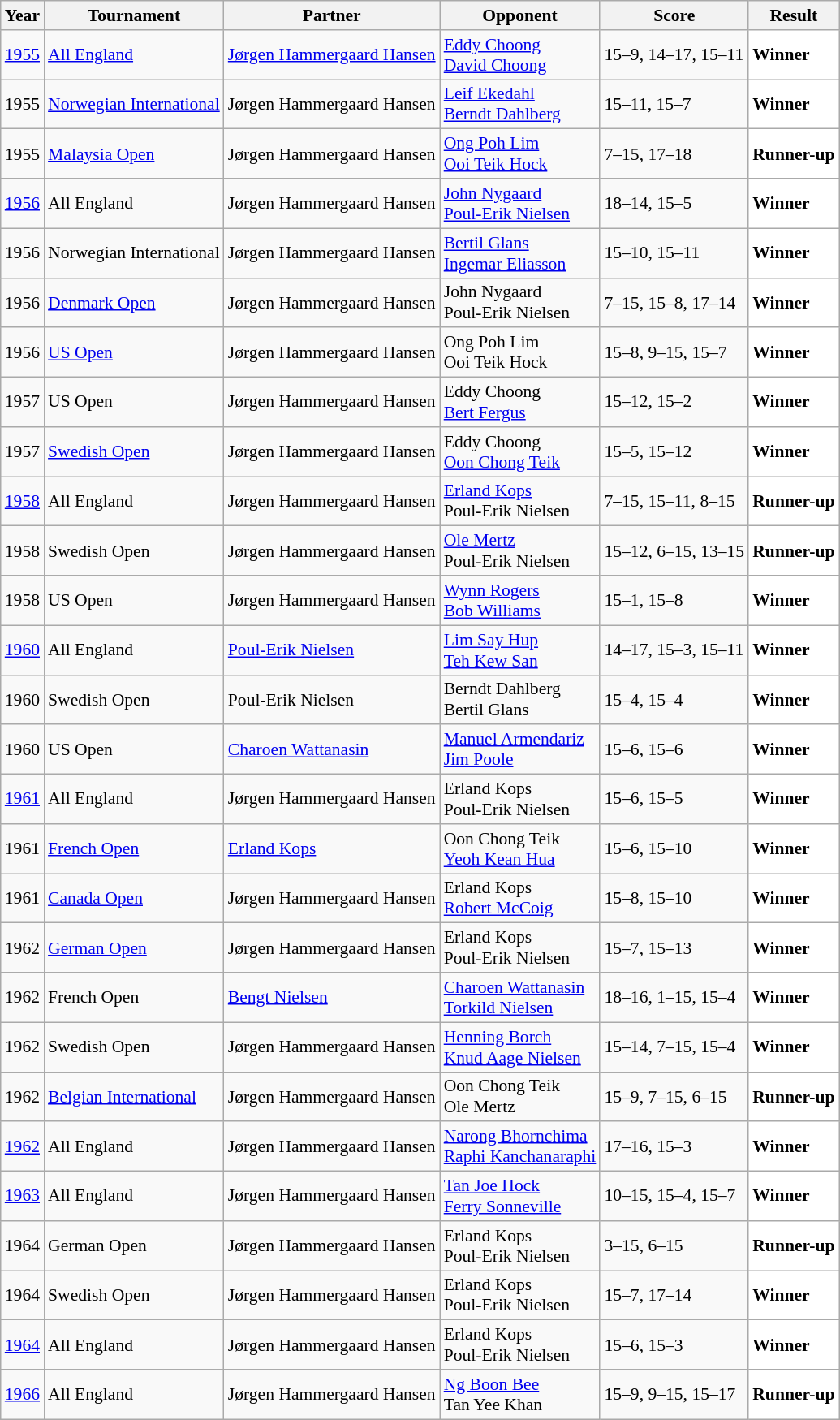<table class="sortable wikitable" style="font-size: 90%;">
<tr>
<th>Year</th>
<th>Tournament</th>
<th>Partner</th>
<th>Opponent</th>
<th>Score</th>
<th>Result</th>
</tr>
<tr>
<td align="center"><a href='#'>1955</a></td>
<td><a href='#'>All England</a></td>
<td> <a href='#'>Jørgen Hammergaard Hansen</a></td>
<td> <a href='#'>Eddy Choong</a><br> <a href='#'>David Choong</a></td>
<td>15–9, 14–17, 15–11</td>
<td style="text-align:left; background:white"> <strong>Winner</strong></td>
</tr>
<tr>
<td align="center">1955</td>
<td><a href='#'>Norwegian International</a></td>
<td> Jørgen Hammergaard Hansen</td>
<td> <a href='#'>Leif Ekedahl</a><br> <a href='#'>Berndt Dahlberg</a></td>
<td>15–11, 15–7</td>
<td style="text-align:left; background:white"> <strong>Winner</strong></td>
</tr>
<tr>
<td align="center">1955</td>
<td><a href='#'>Malaysia Open</a></td>
<td> Jørgen Hammergaard Hansen</td>
<td> <a href='#'>Ong Poh Lim</a><br> <a href='#'>Ooi Teik Hock</a></td>
<td>7–15, 17–18</td>
<td style="text-align:left; background:white"> <strong>Runner-up</strong></td>
</tr>
<tr>
<td align="center"><a href='#'>1956</a></td>
<td>All England</td>
<td> Jørgen Hammergaard Hansen</td>
<td> <a href='#'>John Nygaard</a><br> <a href='#'>Poul-Erik Nielsen</a></td>
<td>18–14, 15–5</td>
<td style="text-align:left; background:white"> <strong>Winner</strong></td>
</tr>
<tr>
<td align="center">1956</td>
<td>Norwegian International</td>
<td> Jørgen Hammergaard Hansen</td>
<td> <a href='#'>Bertil Glans</a><br> <a href='#'>Ingemar Eliasson</a></td>
<td>15–10, 15–11</td>
<td style="text-align:left; background:white"> <strong>Winner</strong></td>
</tr>
<tr>
<td align="center">1956</td>
<td><a href='#'>Denmark Open</a></td>
<td> Jørgen Hammergaard Hansen</td>
<td> John Nygaard<br> Poul-Erik Nielsen</td>
<td>7–15, 15–8, 17–14</td>
<td style="text-align:left; background:white"> <strong>Winner</strong></td>
</tr>
<tr>
<td align="center">1956</td>
<td><a href='#'>US Open</a></td>
<td> Jørgen Hammergaard Hansen</td>
<td> Ong Poh Lim<br> Ooi Teik Hock</td>
<td>15–8, 9–15, 15–7</td>
<td style="text-align:left; background:white"> <strong>Winner</strong></td>
</tr>
<tr>
<td align="center">1957</td>
<td>US Open</td>
<td> Jørgen Hammergaard Hansen</td>
<td> Eddy Choong<br> <a href='#'>Bert Fergus</a></td>
<td>15–12, 15–2</td>
<td style="text-align:left; background:white"> <strong>Winner</strong></td>
</tr>
<tr>
<td align="center">1957</td>
<td><a href='#'>Swedish Open</a></td>
<td> Jørgen Hammergaard Hansen</td>
<td> Eddy Choong<br> <a href='#'>Oon Chong Teik</a></td>
<td>15–5, 15–12</td>
<td style="text-align:left; background:white"> <strong>Winner</strong></td>
</tr>
<tr>
<td align="center"><a href='#'>1958</a></td>
<td>All England</td>
<td> Jørgen Hammergaard Hansen</td>
<td> <a href='#'>Erland Kops</a><br> Poul-Erik Nielsen</td>
<td>7–15, 15–11, 8–15</td>
<td style="text-align:left; background:white"> <strong>Runner-up</strong></td>
</tr>
<tr>
<td align="center">1958</td>
<td>Swedish Open</td>
<td> Jørgen Hammergaard Hansen</td>
<td> <a href='#'>Ole Mertz</a><br> Poul-Erik Nielsen</td>
<td>15–12, 6–15, 13–15</td>
<td style="text-align:left; background:white"> <strong>Runner-up</strong></td>
</tr>
<tr>
<td align="center">1958</td>
<td>US Open</td>
<td> Jørgen Hammergaard Hansen</td>
<td> <a href='#'>Wynn Rogers</a><br> <a href='#'>Bob Williams</a></td>
<td>15–1, 15–8</td>
<td style="text-align:left; background:white"> <strong>Winner</strong></td>
</tr>
<tr>
<td align="center"><a href='#'>1960</a></td>
<td>All England</td>
<td> <a href='#'>Poul-Erik Nielsen</a></td>
<td> <a href='#'>Lim Say Hup</a><br> <a href='#'>Teh Kew San</a></td>
<td>14–17, 15–3, 15–11</td>
<td style="text-align:left; background:white"> <strong>Winner</strong></td>
</tr>
<tr>
<td align="center">1960</td>
<td>Swedish Open</td>
<td> Poul-Erik Nielsen</td>
<td> Berndt Dahlberg<br> Bertil Glans</td>
<td>15–4, 15–4</td>
<td style="text-align:left; background:white"> <strong>Winner</strong></td>
</tr>
<tr>
<td align="center">1960</td>
<td>US Open</td>
<td> <a href='#'>Charoen Wattanasin</a></td>
<td> <a href='#'>Manuel Armendariz</a><br> <a href='#'>Jim Poole</a></td>
<td>15–6, 15–6</td>
<td style="text-align:left; background:white"> <strong>Winner</strong></td>
</tr>
<tr>
<td align="center"><a href='#'>1961</a></td>
<td>All England</td>
<td> Jørgen Hammergaard Hansen</td>
<td> Erland Kops<br> Poul-Erik Nielsen</td>
<td>15–6, 15–5</td>
<td style="text-align:left; background:white"> <strong>Winner</strong></td>
</tr>
<tr>
<td align="center">1961</td>
<td><a href='#'>French Open</a></td>
<td> <a href='#'>Erland Kops</a></td>
<td> Oon Chong Teik<br> <a href='#'>Yeoh Kean Hua</a></td>
<td>15–6, 15–10</td>
<td style="text-align:left; background:white"> <strong>Winner</strong></td>
</tr>
<tr>
<td align="center">1961</td>
<td><a href='#'>Canada Open</a></td>
<td> Jørgen Hammergaard Hansen</td>
<td> Erland Kops<br> <a href='#'>Robert McCoig</a></td>
<td>15–8, 15–10</td>
<td style="text-align:left; background:white"> <strong>Winner</strong></td>
</tr>
<tr>
<td align="center">1962</td>
<td><a href='#'>German Open</a></td>
<td> Jørgen Hammergaard Hansen</td>
<td> Erland Kops<br> Poul-Erik Nielsen</td>
<td>15–7, 15–13</td>
<td style="text-align:left; background:white"> <strong>Winner</strong></td>
</tr>
<tr>
<td align="center">1962</td>
<td>French Open</td>
<td> <a href='#'>Bengt Nielsen</a></td>
<td> <a href='#'>Charoen Wattanasin</a><br> <a href='#'>Torkild Nielsen</a></td>
<td>18–16, 1–15, 15–4</td>
<td style="text-align:left; background:white"> <strong>Winner</strong></td>
</tr>
<tr>
<td align="center">1962</td>
<td>Swedish Open</td>
<td> Jørgen Hammergaard Hansen</td>
<td> <a href='#'>Henning Borch</a><br> <a href='#'>Knud Aage Nielsen</a></td>
<td>15–14, 7–15, 15–4</td>
<td style="text-align:left; background:white"> <strong>Winner</strong></td>
</tr>
<tr>
<td align="center">1962</td>
<td><a href='#'>Belgian International</a></td>
<td> Jørgen Hammergaard Hansen</td>
<td> Oon Chong Teik<br> Ole Mertz</td>
<td>15–9, 7–15, 6–15</td>
<td style="text-align:left; background:white"> <strong>Runner-up</strong></td>
</tr>
<tr>
<td align="center"><a href='#'>1962</a></td>
<td>All England</td>
<td> Jørgen Hammergaard Hansen</td>
<td> <a href='#'>Narong Bhornchima</a><br> <a href='#'>Raphi Kanchanaraphi</a></td>
<td>17–16, 15–3</td>
<td style="text-align:left; background:white"> <strong>Winner</strong></td>
</tr>
<tr>
<td align="center"><a href='#'>1963</a></td>
<td>All England</td>
<td> Jørgen Hammergaard Hansen</td>
<td> <a href='#'>Tan Joe Hock</a><br> <a href='#'>Ferry Sonneville</a></td>
<td>10–15, 15–4, 15–7</td>
<td style="text-align:left; background:white"> <strong>Winner</strong></td>
</tr>
<tr>
<td align="center">1964</td>
<td>German Open</td>
<td> Jørgen Hammergaard Hansen</td>
<td> Erland Kops<br> Poul-Erik Nielsen</td>
<td>3–15, 6–15</td>
<td style="text-align:left; background:white"> <strong>Runner-up</strong></td>
</tr>
<tr>
<td align="center">1964</td>
<td>Swedish Open</td>
<td> Jørgen Hammergaard Hansen</td>
<td> Erland Kops<br> Poul-Erik Nielsen</td>
<td>15–7, 17–14</td>
<td style="text-align:left; background:white"> <strong>Winner</strong></td>
</tr>
<tr>
<td align="center"><a href='#'>1964</a></td>
<td>All England</td>
<td> Jørgen Hammergaard Hansen</td>
<td> Erland Kops<br> Poul-Erik Nielsen</td>
<td>15–6, 15–3</td>
<td style="text-align:left; background:white"> <strong>Winner</strong></td>
</tr>
<tr>
<td align="center"><a href='#'>1966</a></td>
<td>All England</td>
<td> Jørgen Hammergaard Hansen</td>
<td> <a href='#'>Ng Boon Bee</a><br> Tan Yee Khan</td>
<td>15–9, 9–15, 15–17</td>
<td style="text-align:left; background:white"> <strong>Runner-up</strong></td>
</tr>
</table>
